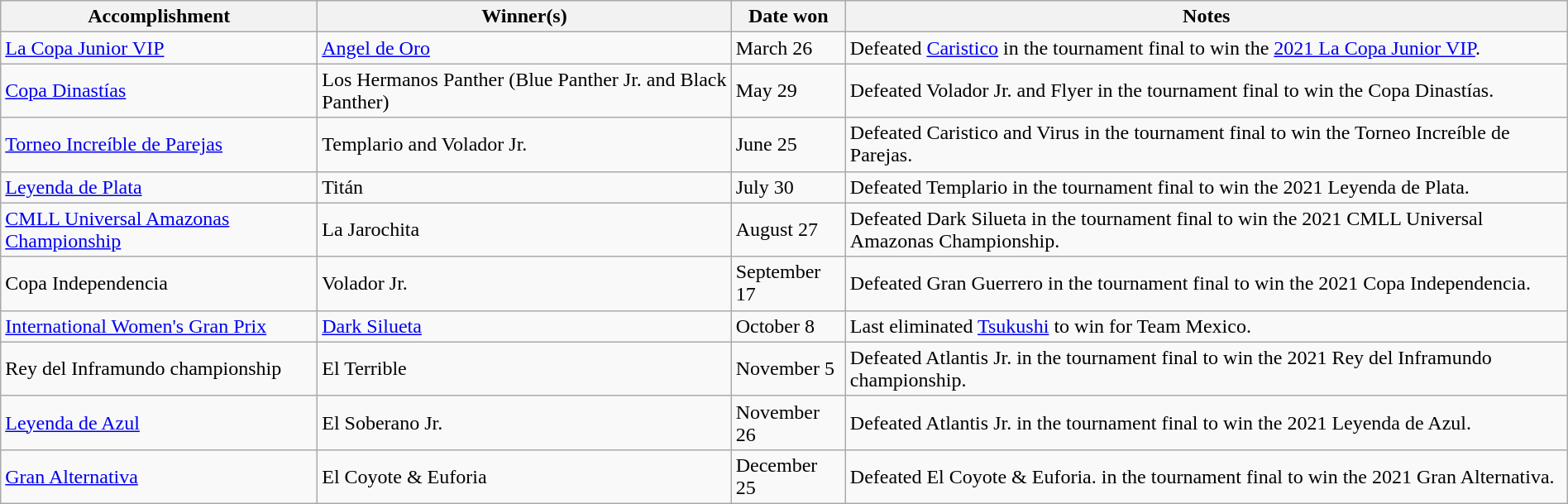<table class="wikitable" style="width:100%;">
<tr>
<th>Accomplishment</th>
<th>Winner(s)</th>
<th>Date won</th>
<th>Notes</th>
</tr>
<tr>
<td><a href='#'>La Copa Junior VIP</a></td>
<td><a href='#'>Angel de Oro</a></td>
<td>March 26</td>
<td>Defeated <a href='#'>Caristico</a> in the tournament final to win the <a href='#'>2021 La Copa Junior VIP</a>.</td>
</tr>
<tr>
<td><a href='#'>Copa Dinastías</a></td>
<td>Los Hermanos Panther (Blue Panther Jr. and Black Panther)</td>
<td>May 29</td>
<td>Defeated Volador Jr. and Flyer in the tournament final to win the Copa Dinastías.</td>
</tr>
<tr>
<td><a href='#'>Torneo Increíble de Parejas</a></td>
<td>Templario and Volador Jr.</td>
<td>June 25</td>
<td>Defeated Caristico and Virus  in the tournament final to win the Torneo Increíble de Parejas.</td>
</tr>
<tr>
<td><a href='#'>Leyenda de Plata</a></td>
<td>Titán</td>
<td>July 30</td>
<td>Defeated Templario in the tournament final to win the 2021 Leyenda de Plata.</td>
</tr>
<tr>
<td><a href='#'>CMLL Universal Amazonas Championship</a></td>
<td>La Jarochita</td>
<td>August 27</td>
<td>Defeated Dark Silueta in the tournament final to win the 2021 CMLL Universal Amazonas Championship.</td>
</tr>
<tr>
<td>Copa Independencia</td>
<td>Volador Jr.</td>
<td>September 17</td>
<td>Defeated Gran Guerrero in the tournament final to win the 2021 Copa Independencia.</td>
</tr>
<tr>
<td><a href='#'>International Women's Gran Prix</a></td>
<td><a href='#'>Dark Silueta</a></td>
<td>October 8</td>
<td>Last eliminated <a href='#'>Tsukushi</a> to win for Team Mexico.</td>
</tr>
<tr>
<td>Rey del Inframundo championship</td>
<td>El Terrible</td>
<td>November 5</td>
<td>Defeated Atlantis Jr. in the tournament final to win the 2021 Rey del Inframundo championship.</td>
</tr>
<tr>
<td><a href='#'>Leyenda de Azul</a></td>
<td>El Soberano Jr.</td>
<td>November 26</td>
<td>Defeated Atlantis Jr. in the tournament final to win the 2021 Leyenda de Azul.</td>
</tr>
<tr>
<td><a href='#'>Gran Alternativa</a></td>
<td>El Coyote & Euforia</td>
<td>December 25</td>
<td>Defeated El Coyote & Euforia. in the tournament final to win the 2021 Gran Alternativa.</td>
</tr>
</table>
